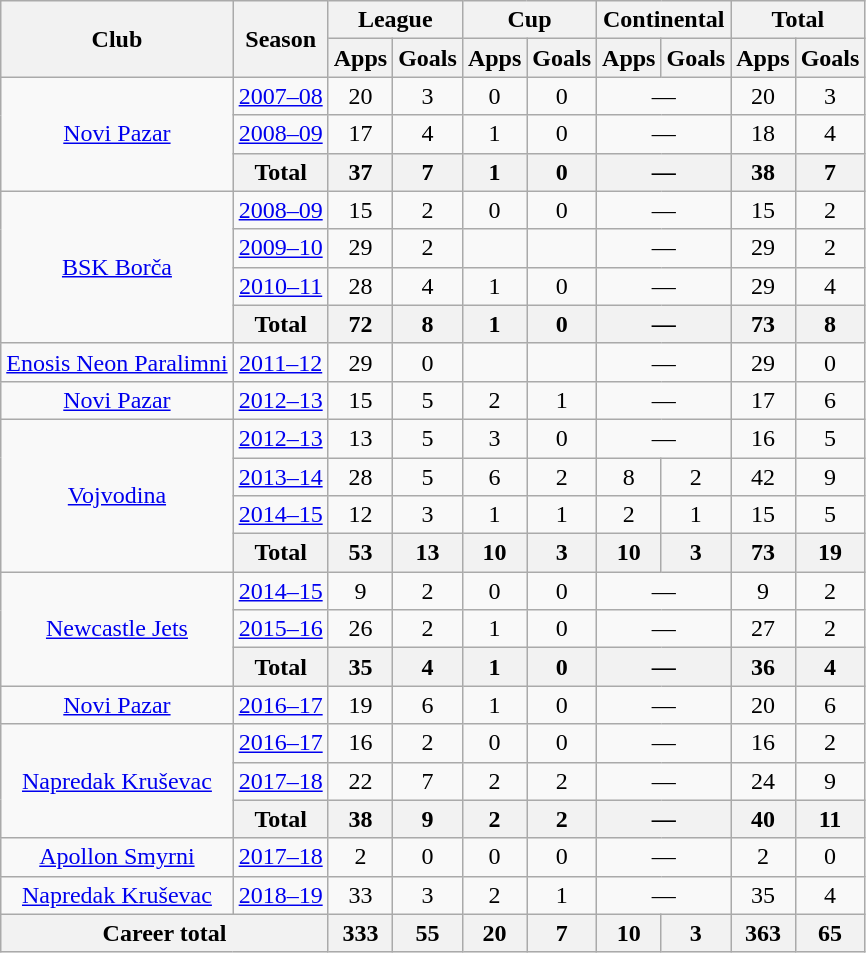<table class="wikitable" style="text-align:center">
<tr>
<th rowspan="2">Club</th>
<th rowspan="2">Season</th>
<th colspan="2">League</th>
<th colspan="2">Cup</th>
<th colspan="2">Continental</th>
<th colspan="2">Total</th>
</tr>
<tr>
<th>Apps</th>
<th>Goals</th>
<th>Apps</th>
<th>Goals</th>
<th>Apps</th>
<th>Goals</th>
<th>Apps</th>
<th>Goals</th>
</tr>
<tr>
<td rowspan="3"><a href='#'>Novi Pazar</a></td>
<td><a href='#'>2007–08</a></td>
<td>20</td>
<td>3</td>
<td>0</td>
<td>0</td>
<td colspan="2">—</td>
<td>20</td>
<td>3</td>
</tr>
<tr>
<td><a href='#'>2008–09</a></td>
<td>17</td>
<td>4</td>
<td>1</td>
<td>0</td>
<td colspan="2">—</td>
<td>18</td>
<td>4</td>
</tr>
<tr>
<th>Total</th>
<th>37</th>
<th>7</th>
<th>1</th>
<th>0</th>
<th colspan="2">—</th>
<th>38</th>
<th>7</th>
</tr>
<tr>
<td rowspan="4"><a href='#'>BSK Borča</a></td>
<td><a href='#'>2008–09</a></td>
<td>15</td>
<td>2</td>
<td>0</td>
<td>0</td>
<td colspan="2">—</td>
<td>15</td>
<td>2</td>
</tr>
<tr>
<td><a href='#'>2009–10</a></td>
<td>29</td>
<td>2</td>
<td></td>
<td></td>
<td colspan="2">—</td>
<td>29</td>
<td>2</td>
</tr>
<tr>
<td><a href='#'>2010–11</a></td>
<td>28</td>
<td>4</td>
<td>1</td>
<td>0</td>
<td colspan="2">—</td>
<td>29</td>
<td>4</td>
</tr>
<tr>
<th>Total</th>
<th>72</th>
<th>8</th>
<th>1</th>
<th>0</th>
<th colspan="2">—</th>
<th>73</th>
<th>8</th>
</tr>
<tr>
<td><a href='#'>Enosis Neon Paralimni</a></td>
<td><a href='#'>2011–12</a></td>
<td>29</td>
<td>0</td>
<td></td>
<td></td>
<td colspan="2">—</td>
<td>29</td>
<td>0</td>
</tr>
<tr>
<td><a href='#'>Novi Pazar</a></td>
<td><a href='#'>2012–13</a></td>
<td>15</td>
<td>5</td>
<td>2</td>
<td>1</td>
<td colspan="2">—</td>
<td>17</td>
<td>6</td>
</tr>
<tr>
<td rowspan="4"><a href='#'>Vojvodina</a></td>
<td><a href='#'>2012–13</a></td>
<td>13</td>
<td>5</td>
<td>3</td>
<td>0</td>
<td colspan="2">—</td>
<td>16</td>
<td>5</td>
</tr>
<tr>
<td><a href='#'>2013–14</a></td>
<td>28</td>
<td>5</td>
<td>6</td>
<td>2</td>
<td>8</td>
<td>2</td>
<td>42</td>
<td>9</td>
</tr>
<tr>
<td><a href='#'>2014–15</a></td>
<td>12</td>
<td>3</td>
<td>1</td>
<td>1</td>
<td>2</td>
<td>1</td>
<td>15</td>
<td>5</td>
</tr>
<tr>
<th>Total</th>
<th>53</th>
<th>13</th>
<th>10</th>
<th>3</th>
<th>10</th>
<th>3</th>
<th>73</th>
<th>19</th>
</tr>
<tr>
<td rowspan="3"><a href='#'>Newcastle Jets</a></td>
<td><a href='#'>2014–15</a></td>
<td>9</td>
<td>2</td>
<td>0</td>
<td>0</td>
<td colspan="2">—</td>
<td>9</td>
<td>2</td>
</tr>
<tr>
<td><a href='#'>2015–16</a></td>
<td>26</td>
<td>2</td>
<td>1</td>
<td>0</td>
<td colspan="2">—</td>
<td>27</td>
<td>2</td>
</tr>
<tr>
<th>Total</th>
<th>35</th>
<th>4</th>
<th>1</th>
<th>0</th>
<th colspan="2">—</th>
<th>36</th>
<th>4</th>
</tr>
<tr>
<td><a href='#'>Novi Pazar</a></td>
<td><a href='#'>2016–17</a></td>
<td>19</td>
<td>6</td>
<td>1</td>
<td>0</td>
<td colspan="2">—</td>
<td>20</td>
<td>6</td>
</tr>
<tr>
<td rowspan="3"><a href='#'>Napredak Kruševac</a></td>
<td><a href='#'>2016–17</a></td>
<td>16</td>
<td>2</td>
<td>0</td>
<td>0</td>
<td colspan="2">—</td>
<td>16</td>
<td>2</td>
</tr>
<tr>
<td><a href='#'>2017–18</a></td>
<td>22</td>
<td>7</td>
<td>2</td>
<td>2</td>
<td colspan="2">—</td>
<td>24</td>
<td>9</td>
</tr>
<tr>
<th>Total</th>
<th>38</th>
<th>9</th>
<th>2</th>
<th>2</th>
<th colspan="2">—</th>
<th>40</th>
<th>11</th>
</tr>
<tr>
<td><a href='#'>Apollon Smyrni</a></td>
<td><a href='#'>2017–18</a></td>
<td>2</td>
<td>0</td>
<td>0</td>
<td>0</td>
<td colspan="2">—</td>
<td>2</td>
<td>0</td>
</tr>
<tr>
<td><a href='#'>Napredak Kruševac</a></td>
<td><a href='#'>2018–19</a></td>
<td>33</td>
<td>3</td>
<td>2</td>
<td>1</td>
<td colspan="2">—</td>
<td>35</td>
<td>4</td>
</tr>
<tr>
<th colspan="2">Career total</th>
<th>333</th>
<th>55</th>
<th>20</th>
<th>7</th>
<th>10</th>
<th>3</th>
<th>363</th>
<th>65</th>
</tr>
</table>
